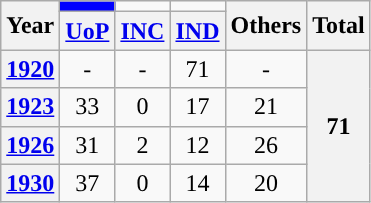<table class="wikitable" style="text-align:center">
<tr>
<th rowspan="2">Year</th>
<td bgcolor="blue"></td>
<td></td>
<td></td>
<th rowspan="2">Others</th>
<th rowspan="2">Total</th>
</tr>
<tr>
<th><a href='#'>UoP</a></th>
<th><a href='#'>INC</a></th>
<th><a href='#'>IND</a></th>
</tr>
<tr>
<th><a href='#'>1920</a></th>
<td>-</td>
<td>-</td>
<td>71</td>
<td>-</td>
<th rowspan="4">71</th>
</tr>
<tr>
<th><a href='#'>1923</a></th>
<td>33</td>
<td>0</td>
<td>17</td>
<td>21</td>
</tr>
<tr>
<th><a href='#'>1926</a></th>
<td>31</td>
<td>2</td>
<td>12</td>
<td>26</td>
</tr>
<tr>
<th><a href='#'>1930</a></th>
<td>37</td>
<td>0</td>
<td>14</td>
<td>20</td>
</tr>
</table>
